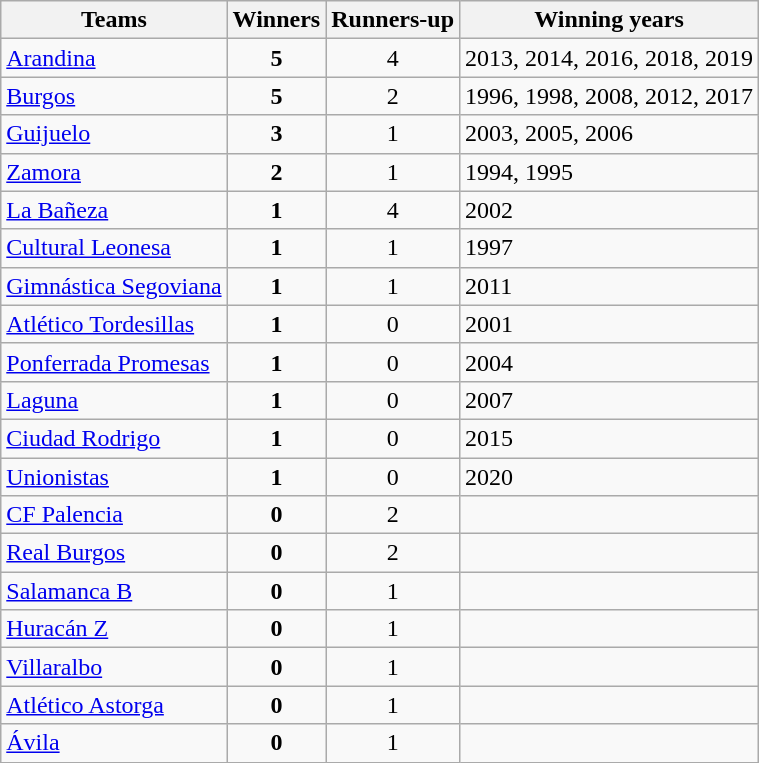<table class="wikitable sortable">
<tr>
<th>Teams</th>
<th>Winners</th>
<th>Runners-up</th>
<th>Winning years</th>
</tr>
<tr>
<td><a href='#'>Arandina</a></td>
<td align="center"><strong>5</strong></td>
<td align="center">4</td>
<td>2013, 2014, 2016, 2018, 2019</td>
</tr>
<tr>
<td><a href='#'>Burgos</a></td>
<td align="center"><strong>5</strong></td>
<td align="center">2</td>
<td>1996, 1998, 2008, 2012, 2017</td>
</tr>
<tr>
<td><a href='#'>Guijuelo</a></td>
<td align="center"><strong>3</strong></td>
<td align="center">1</td>
<td>2003, 2005, 2006</td>
</tr>
<tr>
<td><a href='#'>Zamora</a></td>
<td align="center"><strong>2</strong></td>
<td align="center">1</td>
<td>1994, 1995</td>
</tr>
<tr>
<td><a href='#'>La Bañeza</a></td>
<td align="center"><strong>1</strong></td>
<td align="center">4</td>
<td>2002</td>
</tr>
<tr>
<td><a href='#'>Cultural Leonesa</a></td>
<td align="center"><strong>1</strong></td>
<td align="center">1</td>
<td>1997</td>
</tr>
<tr>
<td><a href='#'>Gimnástica Segoviana</a></td>
<td align="center"><strong>1</strong></td>
<td align="center">1</td>
<td>2011</td>
</tr>
<tr>
<td><a href='#'>Atlético Tordesillas</a></td>
<td align="center"><strong>1</strong></td>
<td align="center">0</td>
<td>2001</td>
</tr>
<tr>
<td><a href='#'>Ponferrada Promesas</a></td>
<td align="center"><strong>1</strong></td>
<td align="center">0</td>
<td>2004</td>
</tr>
<tr>
<td><a href='#'>Laguna</a></td>
<td align="center"><strong>1</strong></td>
<td align="center">0</td>
<td>2007</td>
</tr>
<tr>
<td><a href='#'>Ciudad Rodrigo</a></td>
<td align="center"><strong>1</strong></td>
<td align="center">0</td>
<td>2015</td>
</tr>
<tr>
<td><a href='#'>Unionistas</a></td>
<td align="center"><strong>1</strong></td>
<td align="center">0</td>
<td>2020</td>
</tr>
<tr>
<td><a href='#'>CF Palencia</a></td>
<td align="center"><strong>0</strong></td>
<td align="center">2</td>
<td></td>
</tr>
<tr>
<td><a href='#'>Real Burgos</a></td>
<td align="center"><strong>0</strong></td>
<td align="center">2</td>
<td></td>
</tr>
<tr>
<td><a href='#'>Salamanca B</a></td>
<td align="center"><strong>0</strong></td>
<td align="center">1</td>
<td></td>
</tr>
<tr>
<td><a href='#'>Huracán Z</a></td>
<td align="center"><strong>0</strong></td>
<td align="center">1</td>
<td></td>
</tr>
<tr>
<td><a href='#'>Villaralbo</a></td>
<td align="center"><strong>0</strong></td>
<td align="center">1</td>
<td></td>
</tr>
<tr>
<td><a href='#'>Atlético Astorga</a></td>
<td align="center"><strong>0</strong></td>
<td align="center">1</td>
<td></td>
</tr>
<tr>
<td><a href='#'>Ávila</a></td>
<td align="center"><strong>0</strong></td>
<td align="center">1</td>
<td></td>
</tr>
</table>
